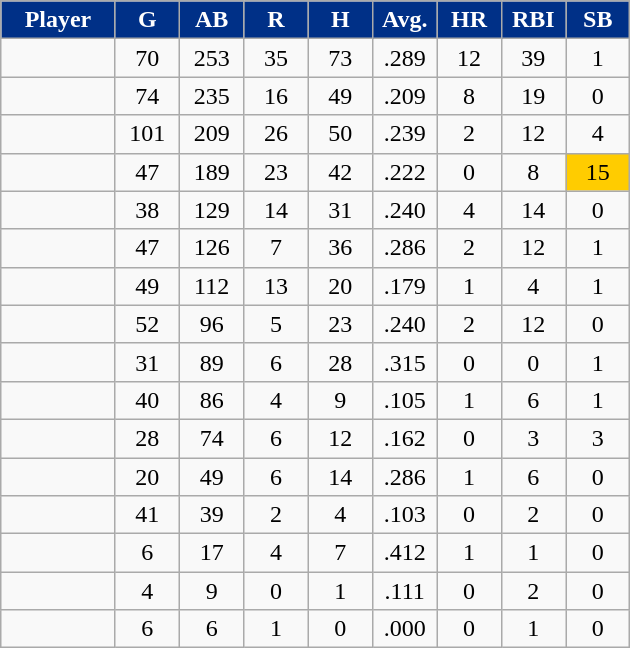<table class="wikitable sortable">
<tr>
<th style="background:#003087;color:#FFFFFF;" width="16%">Player</th>
<th style="background:#003087;color:#FFFFFF;" width="9%">G</th>
<th style="background:#003087;color:#FFFFFF;" width="9%">AB</th>
<th style="background:#003087;color:#FFFFFF;" width="9%">R</th>
<th style="background:#003087;color:#FFFFFF;" width="9%">H</th>
<th style="background:#003087;color:#FFFFFF;" width="9%">Avg.</th>
<th style="background:#003087;color:#FFFFFF;" width="9%">HR</th>
<th style="background:#003087;color:#FFFFFF;" width="9%">RBI</th>
<th style="background:#003087;color:#FFFFFF;" width="9%">SB</th>
</tr>
<tr align="center">
<td></td>
<td>70</td>
<td>253</td>
<td>35</td>
<td>73</td>
<td>.289</td>
<td>12</td>
<td>39</td>
<td>1</td>
</tr>
<tr align="center">
<td></td>
<td>74</td>
<td>235</td>
<td>16</td>
<td>49</td>
<td>.209</td>
<td>8</td>
<td>19</td>
<td>0</td>
</tr>
<tr align="center">
<td></td>
<td>101</td>
<td>209</td>
<td>26</td>
<td>50</td>
<td>.239</td>
<td>2</td>
<td>12</td>
<td>4</td>
</tr>
<tr align="center">
<td></td>
<td>47</td>
<td>189</td>
<td>23</td>
<td>42</td>
<td>.222</td>
<td>0</td>
<td>8</td>
<td bgcolor="#FFCC00">15</td>
</tr>
<tr align="center">
<td></td>
<td>38</td>
<td>129</td>
<td>14</td>
<td>31</td>
<td>.240</td>
<td>4</td>
<td>14</td>
<td>0</td>
</tr>
<tr align="center">
<td></td>
<td>47</td>
<td>126</td>
<td>7</td>
<td>36</td>
<td>.286</td>
<td>2</td>
<td>12</td>
<td>1</td>
</tr>
<tr align="center">
<td></td>
<td>49</td>
<td>112</td>
<td>13</td>
<td>20</td>
<td>.179</td>
<td>1</td>
<td>4</td>
<td>1</td>
</tr>
<tr align="center">
<td></td>
<td>52</td>
<td>96</td>
<td>5</td>
<td>23</td>
<td>.240</td>
<td>2</td>
<td>12</td>
<td>0</td>
</tr>
<tr align="center">
<td></td>
<td>31</td>
<td>89</td>
<td>6</td>
<td>28</td>
<td>.315</td>
<td>0</td>
<td>0</td>
<td>1</td>
</tr>
<tr align="center">
<td></td>
<td>40</td>
<td>86</td>
<td>4</td>
<td>9</td>
<td>.105</td>
<td>1</td>
<td>6</td>
<td>1</td>
</tr>
<tr align="center">
<td></td>
<td>28</td>
<td>74</td>
<td>6</td>
<td>12</td>
<td>.162</td>
<td>0</td>
<td>3</td>
<td>3</td>
</tr>
<tr align="center">
<td></td>
<td>20</td>
<td>49</td>
<td>6</td>
<td>14</td>
<td>.286</td>
<td>1</td>
<td>6</td>
<td>0</td>
</tr>
<tr align="center">
<td></td>
<td>41</td>
<td>39</td>
<td>2</td>
<td>4</td>
<td>.103</td>
<td>0</td>
<td>2</td>
<td>0</td>
</tr>
<tr align="center">
<td></td>
<td>6</td>
<td>17</td>
<td>4</td>
<td>7</td>
<td>.412</td>
<td>1</td>
<td>1</td>
<td>0</td>
</tr>
<tr align="center">
<td></td>
<td>4</td>
<td>9</td>
<td>0</td>
<td>1</td>
<td>.111</td>
<td>0</td>
<td>2</td>
<td>0</td>
</tr>
<tr align="center">
<td></td>
<td>6</td>
<td>6</td>
<td>1</td>
<td>0</td>
<td>.000</td>
<td>0</td>
<td>1</td>
<td>0</td>
</tr>
</table>
